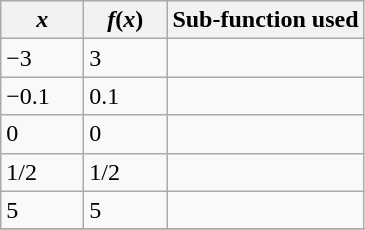<table class="wikitable">
<tr>
<th style="width: 3em"><em>x</em></th>
<th style="width: 3em"><em>f</em>(<em>x</em>)</th>
<th>Sub-function used</th>
</tr>
<tr>
<td>−3</td>
<td>3</td>
<td></td>
</tr>
<tr>
<td>−0.1</td>
<td>0.1</td>
<td></td>
</tr>
<tr>
<td>0</td>
<td>0</td>
<td></td>
</tr>
<tr>
<td>1/2</td>
<td>1/2</td>
<td></td>
</tr>
<tr>
<td>5</td>
<td>5</td>
<td></td>
</tr>
<tr>
</tr>
</table>
